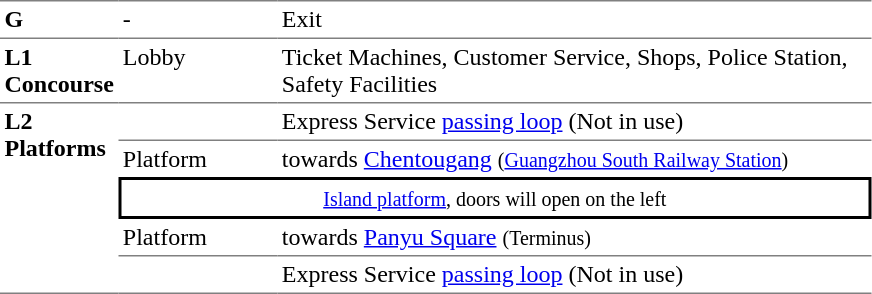<table table border=0 cellspacing=0 cellpadding=3>
<tr>
<td style="border-top:solid 1px gray;" width=50 valign=top><strong>G</strong></td>
<td style="border-top:solid 1px gray;" width=100 valign=top>-</td>
<td style="border-top:solid 1px gray;" width=390 valign=top>Exit</td>
</tr>
<tr>
<td style="border-bottom:solid 1px gray; border-top:solid 1px gray;" valign=top><strong>L1<br>Concourse</strong></td>
<td style="border-bottom:solid 1px gray; border-top:solid 1px gray;" valign=top>Lobby</td>
<td style="border-bottom:solid 1px gray; border-top:solid 1px gray;" valign=top>Ticket Machines, Customer Service, Shops, Police Station, Safety Facilities</td>
</tr>
<tr>
<td style="border-bottom:solid 1px gray;" rowspan=5 valign=top><strong>L2<br>Platforms</strong></td>
<td></td>
<td> Express Service <a href='#'>passing loop</a> (Not in use)</td>
</tr>
<tr>
<td style="border-top:solid 1px gray;">Platform </td>
<td style="border-top:solid 1px gray;">  towards <a href='#'>Chentougang</a> <small>(<a href='#'>Guangzhou South Railway Station</a>)</small></td>
</tr>
<tr>
<td style="border-right:solid 2px black;border-left:solid 2px black;border-top:solid 2px black;border-bottom:solid 2px black;text-align:center;" colspan=2><small><a href='#'>Island platform</a>, doors will open on the left</small></td>
</tr>
<tr>
<td style="border-bottom:solid 1px gray;">Platform </td>
<td style="border-bottom:solid 1px gray;"><span></span>  towards <a href='#'>Panyu Square</a> <small>(Terminus)</small> </td>
</tr>
<tr>
<td style="border-bottom:solid 1px gray;"></td>
<td style="border-bottom:solid 1px gray;"> Express Service <a href='#'>passing loop</a> (Not in use)</td>
</tr>
</table>
